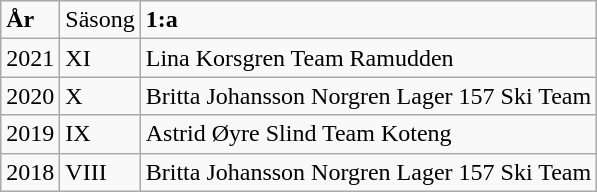<table class="wikitable sortable">
<tr>
<td><strong>År</strong></td>
<td>Säsong</td>
<td><strong>1:a</strong></td>
</tr>
<tr>
<td>2021</td>
<td>XI</td>
<td>Lina Korsgren Team Ramudden</td>
</tr>
<tr>
<td>2020</td>
<td>X</td>
<td>Britta Johansson Norgren Lager 157 Ski Team</td>
</tr>
<tr>
<td>2019</td>
<td>IX</td>
<td>Astrid Øyre Slind Team Koteng</td>
</tr>
<tr>
<td>2018</td>
<td>VIII</td>
<td>Britta Johansson Norgren Lager 157 Ski Team</td>
</tr>
</table>
